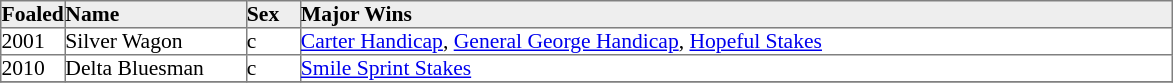<table border="1" cellpadding="0" style="border-collapse: collapse; font-size:90%">
<tr style="background:#eee;">
<td style="width:35px;"><strong>Foaled</strong></td>
<td style="width:120px;"><strong>Name</strong></td>
<td style="width:35px;"><strong>Sex</strong></td>
<td style="width:580px;"><strong>Major Wins</strong></td>
</tr>
<tr>
<td>2001</td>
<td>Silver Wagon</td>
<td>c</td>
<td><a href='#'>Carter Handicap</a>, <a href='#'>General George Handicap</a>, <a href='#'>Hopeful Stakes</a></td>
</tr>
<tr>
<td>2010</td>
<td>Delta Bluesman</td>
<td>c</td>
<td><a href='#'>Smile Sprint Stakes</a></td>
</tr>
<tr>
</tr>
</table>
